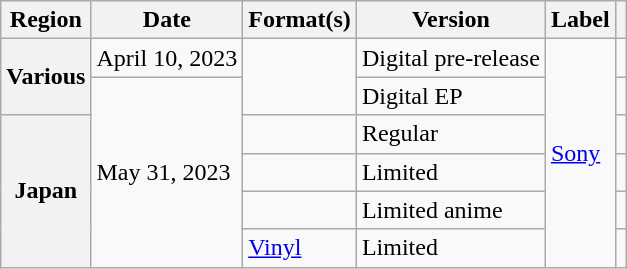<table class="wikitable plainrowheaders">
<tr>
<th scope="col">Region</th>
<th scope="col">Date</th>
<th scope="col">Format(s)</th>
<th scope="col">Version</th>
<th scope="col">Label</th>
<th scope="col"></th>
</tr>
<tr>
<th rowspan="2" scope="row">Various</th>
<td>April 10, 2023</td>
<td rowspan="2"></td>
<td>Digital pre-release</td>
<td rowspan="6"><a href='#'>Sony</a></td>
<td align="center"></td>
</tr>
<tr>
<td rowspan="5">May 31, 2023</td>
<td>Digital EP</td>
<td align="center"></td>
</tr>
<tr>
<th rowspan="4" scope="row">Japan</th>
<td></td>
<td>Regular</td>
<td align="center"></td>
</tr>
<tr>
<td></td>
<td>Limited</td>
<td align="center"></td>
</tr>
<tr>
<td></td>
<td>Limited anime</td>
<td align="center"></td>
</tr>
<tr>
<td><a href='#'>Vinyl</a></td>
<td>Limited</td>
<td align="center"></td>
</tr>
</table>
